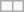<table class="wikitable" style="margin:1em auto;">
<tr>
<td></td>
<td></td>
</tr>
</table>
